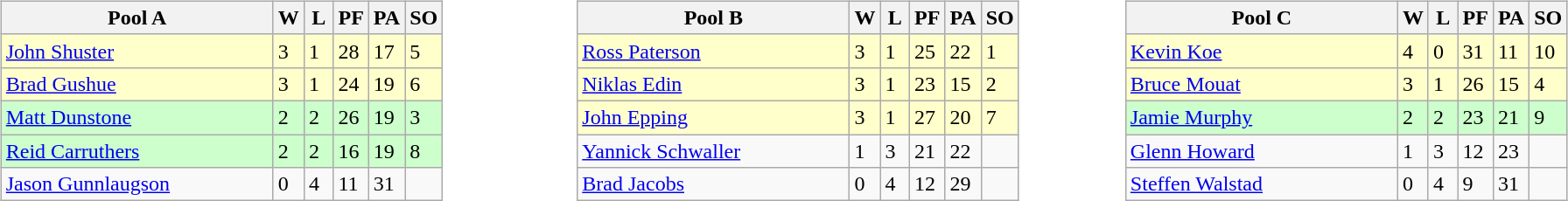<table table>
<tr>
<td valign=top width=10%><br><table class=wikitable>
<tr>
<th width=200>Pool A</th>
<th width=15>W</th>
<th width=15>L</th>
<th width=15>PF</th>
<th width=15>PA</th>
<th width=15>SO</th>
</tr>
<tr bgcolor=#ffffcc>
<td> <a href='#'>John Shuster</a></td>
<td>3</td>
<td>1</td>
<td>28</td>
<td>17</td>
<td>5</td>
</tr>
<tr bgcolor=#ffffcc>
<td> <a href='#'>Brad Gushue</a></td>
<td>3</td>
<td>1</td>
<td>24</td>
<td>19</td>
<td>6</td>
</tr>
<tr bgcolor=#ccffcc>
<td> <a href='#'>Matt Dunstone</a></td>
<td>2</td>
<td>2</td>
<td>26</td>
<td>19</td>
<td>3</td>
</tr>
<tr bgcolor=#ccffcc>
<td> <a href='#'>Reid Carruthers</a></td>
<td>2</td>
<td>2</td>
<td>16</td>
<td>19</td>
<td>8</td>
</tr>
<tr>
<td> <a href='#'>Jason Gunnlaugson</a></td>
<td>0</td>
<td>4</td>
<td>11</td>
<td>31</td>
<td></td>
</tr>
</table>
</td>
<td valign=top width=10%><br><table class=wikitable>
<tr>
<th width=200>Pool B</th>
<th width=15>W</th>
<th width=15>L</th>
<th width=15>PF</th>
<th width=15>PA</th>
<th width=15>SO</th>
</tr>
<tr bgcolor=#ffffcc>
<td> <a href='#'>Ross Paterson</a></td>
<td>3</td>
<td>1</td>
<td>25</td>
<td>22</td>
<td>1</td>
</tr>
<tr bgcolor=#ffffcc>
<td> <a href='#'>Niklas Edin</a></td>
<td>3</td>
<td>1</td>
<td>23</td>
<td>15</td>
<td>2</td>
</tr>
<tr bgcolor=#ffffcc>
<td> <a href='#'>John Epping</a></td>
<td>3</td>
<td>1</td>
<td>27</td>
<td>20</td>
<td>7</td>
</tr>
<tr>
<td> <a href='#'>Yannick Schwaller</a></td>
<td>1</td>
<td>3</td>
<td>21</td>
<td>22</td>
<td></td>
</tr>
<tr>
<td> <a href='#'>Brad Jacobs</a></td>
<td>0</td>
<td>4</td>
<td>12</td>
<td>29</td>
<td></td>
</tr>
</table>
</td>
<td valign=top width=10%><br><table class=wikitable>
<tr>
<th width=200>Pool C</th>
<th width=15>W</th>
<th width=15>L</th>
<th width=15>PF</th>
<th width=15>PA</th>
<th width=15>SO</th>
</tr>
<tr bgcolor=#ffffcc>
<td> <a href='#'>Kevin Koe</a></td>
<td>4</td>
<td>0</td>
<td>31</td>
<td>11</td>
<td>10</td>
</tr>
<tr bgcolor=#ffffcc>
<td> <a href='#'>Bruce Mouat</a></td>
<td>3</td>
<td>1</td>
<td>26</td>
<td>15</td>
<td>4</td>
</tr>
<tr bgcolor=#ccffcc>
<td> <a href='#'>Jamie Murphy</a></td>
<td>2</td>
<td>2</td>
<td>23</td>
<td>21</td>
<td>9</td>
</tr>
<tr>
<td> <a href='#'>Glenn Howard</a></td>
<td>1</td>
<td>3</td>
<td>12</td>
<td>23</td>
<td></td>
</tr>
<tr>
<td> <a href='#'>Steffen Walstad</a></td>
<td>0</td>
<td>4</td>
<td>9</td>
<td>31</td>
<td></td>
</tr>
</table>
</td>
</tr>
</table>
